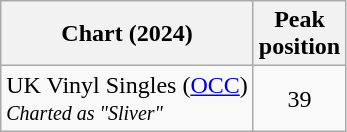<table class="wikitable sortable">
<tr>
<th>Chart (2024)</th>
<th>Peak<br>position</th>
</tr>
<tr>
<td>UK Vinyl Singles (<a href='#'>OCC</a>)<br><small><em>Charted as "Sliver"</em></small></td>
<td style="text-align:center;">39</td>
</tr>
</table>
